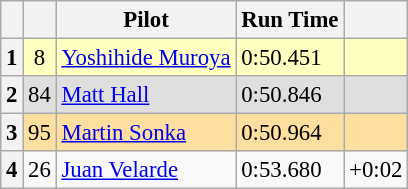<table class="wikitable" style="font-size: 95%;">
<tr>
<th></th>
<th></th>
<th>Pilot</th>
<th>Run Time</th>
<th></th>
</tr>
<tr>
<th>1</th>
<td style="background:#ffffbf; text-align: center;">8</td>
<td style="background:#ffffbf;"> <a href='#'>Yoshihide Muroya</a></td>
<td style="background:#ffffbf;">0:50.451</td>
<td style="background:#ffffbf;"></td>
</tr>
<tr>
<th>2</th>
<td style="background:#dfdfdf; text-align: center;">84</td>
<td style="background:#dfdfdf;"> <a href='#'>Matt Hall</a></td>
<td style="background:#dfdfdf;">0:50.846</td>
<td style="background:#dfdfdf;"></td>
</tr>
<tr>
<th>3</th>
<td style="background:#ffdf9f; text-align: center;">95</td>
<td style="background:#ffdf9f;"> <a href='#'>Martin Sonka</a></td>
<td style="background:#ffdf9f;">0:50.964</td>
<td style="background:#ffdf9f;"></td>
</tr>
<tr>
<th>4</th>
<td style="text-align: center;">26</td>
<td> <a href='#'>Juan Velarde</a></td>
<td>0:53.680</td>
<td>+0:02 </td>
</tr>
</table>
